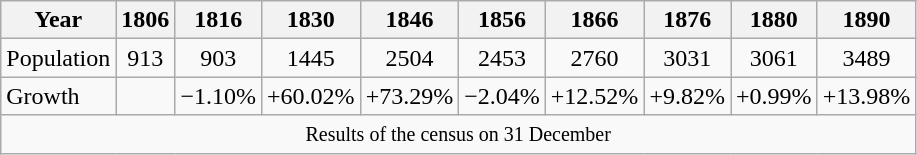<table class="wikitable" align="center">
<tr>
<th>Year</th>
<th>1806</th>
<th>1816</th>
<th>1830</th>
<th>1846</th>
<th>1856</th>
<th>1866</th>
<th>1876</th>
<th>1880</th>
<th>1890</th>
</tr>
<tr>
<td>Population</td>
<td align="center">913</td>
<td align="center">903</td>
<td align="center">1445</td>
<td align="center">2504</td>
<td align="center">2453</td>
<td align="center">2760</td>
<td align="center">3031</td>
<td align="center">3061</td>
<td align="center">3489</td>
</tr>
<tr>
<td>Growth</td>
<td></td>
<td>−1.10%</td>
<td>+60.02%</td>
<td>+73.29%</td>
<td>−2.04%</td>
<td>+12.52%</td>
<td>+9.82%</td>
<td>+0.99%</td>
<td>+13.98%</td>
</tr>
<tr>
<td colspan="10" align="center"><small>Results of the census on 31 December</small></td>
</tr>
</table>
